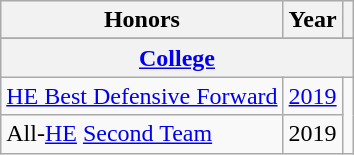<table class="wikitable">
<tr>
<th>Honors</th>
<th>Year</th>
<th></th>
</tr>
<tr>
</tr>
<tr>
<th colspan="3"><a href='#'>College</a></th>
</tr>
<tr>
<td><a href='#'>HE Best Defensive Forward</a></td>
<td><a href='#'>2019</a></td>
<td rowspan="2"></td>
</tr>
<tr>
<td>All-<a href='#'>HE</a> <a href='#'>Second Team</a></td>
<td>2019</td>
</tr>
</table>
